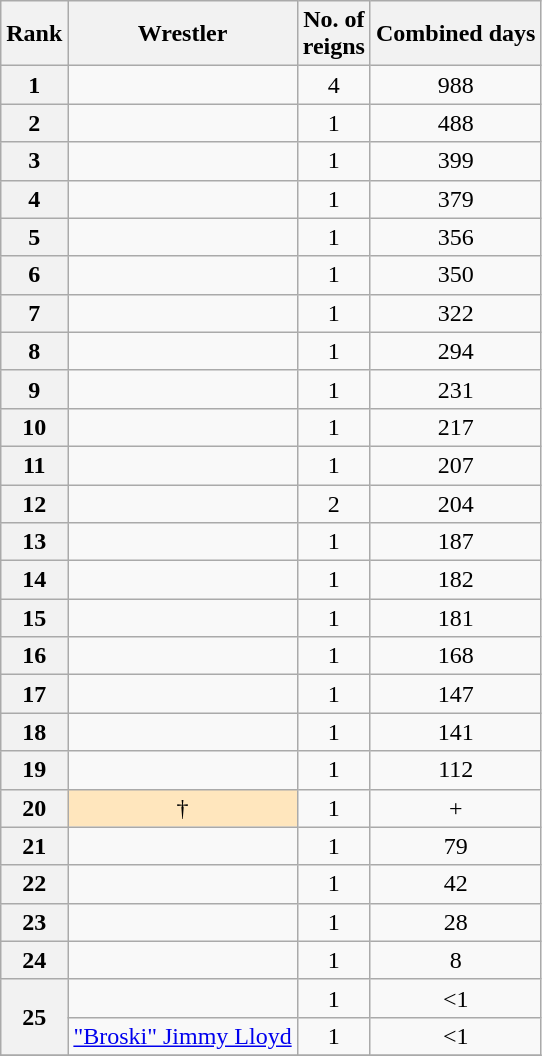<table class="wikitable sortable" style="text-align: center">
<tr>
<th>Rank</th>
<th>Wrestler</th>
<th>No. of<br>reigns</th>
<th>Combined days</th>
</tr>
<tr>
<th>1</th>
<td></td>
<td>4</td>
<td>988</td>
</tr>
<tr>
<th>2</th>
<td></td>
<td>1</td>
<td>488</td>
</tr>
<tr>
<th>3</th>
<td></td>
<td>1</td>
<td>399</td>
</tr>
<tr>
<th>4</th>
<td></td>
<td>1</td>
<td>379</td>
</tr>
<tr>
<th>5</th>
<td></td>
<td>1</td>
<td>356</td>
</tr>
<tr>
<th>6</th>
<td></td>
<td>1</td>
<td>350</td>
</tr>
<tr>
<th>7</th>
<td></td>
<td>1</td>
<td>322</td>
</tr>
<tr>
<th>8</th>
<td></td>
<td>1</td>
<td>294</td>
</tr>
<tr>
<th>9</th>
<td></td>
<td>1</td>
<td>231</td>
</tr>
<tr>
<th>10</th>
<td></td>
<td>1</td>
<td>217</td>
</tr>
<tr>
<th>11</th>
<td></td>
<td>1</td>
<td>207</td>
</tr>
<tr>
<th>12</th>
<td></td>
<td>2</td>
<td>204</td>
</tr>
<tr>
<th>13</th>
<td></td>
<td>1</td>
<td>187</td>
</tr>
<tr>
<th>14</th>
<td></td>
<td>1</td>
<td>182</td>
</tr>
<tr>
<th>15</th>
<td></td>
<td>1</td>
<td>181</td>
</tr>
<tr>
<th>16</th>
<td></td>
<td>1</td>
<td>168</td>
</tr>
<tr>
<th>17</th>
<td></td>
<td>1</td>
<td>147</td>
</tr>
<tr>
<th>18</th>
<td></td>
<td>1</td>
<td>141</td>
</tr>
<tr>
<th>19</th>
<td></td>
<td>1</td>
<td>112</td>
</tr>
<tr>
<th>20</th>
<td style="background-color:#ffe6bd"> †</td>
<td>1</td>
<td>+</td>
</tr>
<tr>
<th>21</th>
<td></td>
<td>1</td>
<td>79</td>
</tr>
<tr>
<th>22</th>
<td></td>
<td>1</td>
<td>42</td>
</tr>
<tr>
<th>23</th>
<td></td>
<td>1</td>
<td>28</td>
</tr>
<tr>
<th>24</th>
<td></td>
<td>1</td>
<td>8</td>
</tr>
<tr>
<th rowspan=2>25</th>
<td></td>
<td>1</td>
<td><1</td>
</tr>
<tr>
<td><a href='#'>"Broski" Jimmy Lloyd</a></td>
<td>1</td>
<td><1</td>
</tr>
<tr>
</tr>
</table>
